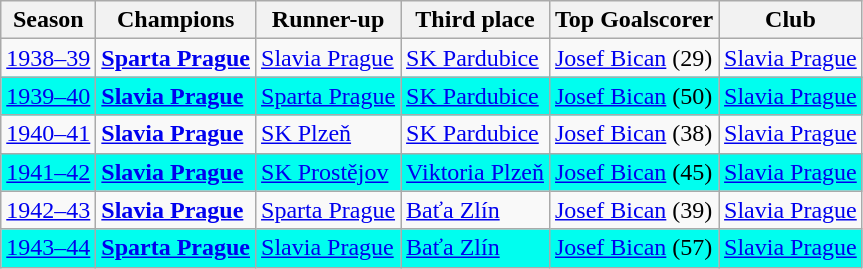<table class="wikitable">
<tr>
<th>Season</th>
<th>Champions</th>
<th>Runner-up</th>
<th>Third place</th>
<th>Top Goalscorer</th>
<th>Club</th>
</tr>
<tr ---->
<td><a href='#'>1938–39</a></td>
<td><strong><a href='#'>Sparta Prague</a></strong></td>
<td><a href='#'>Slavia Prague</a></td>
<td><a href='#'>SK Pardubice</a></td>
<td><a href='#'>Josef Bican</a> (29)</td>
<td><a href='#'>Slavia Prague</a></td>
</tr>
<tr bgcolor=“#efefef”>
<td><a href='#'>1939–40</a></td>
<td><strong><a href='#'>Slavia Prague</a></strong></td>
<td><a href='#'>Sparta Prague</a></td>
<td><a href='#'>SK Pardubice</a></td>
<td><a href='#'>Josef Bican</a> (50)</td>
<td><a href='#'>Slavia Prague</a></td>
</tr>
<tr ---->
<td><a href='#'>1940–41</a></td>
<td><strong><a href='#'>Slavia Prague</a></strong></td>
<td><a href='#'>SK Plzeň</a></td>
<td><a href='#'>SK Pardubice</a></td>
<td><a href='#'>Josef Bican</a> (38)</td>
<td><a href='#'>Slavia Prague</a></td>
</tr>
<tr bgcolor=“#efefef”>
<td><a href='#'>1941–42</a></td>
<td><strong><a href='#'>Slavia Prague</a></strong></td>
<td><a href='#'>SK Prostějov</a></td>
<td><a href='#'>Viktoria Plzeň</a></td>
<td><a href='#'>Josef Bican</a> (45)</td>
<td><a href='#'>Slavia Prague</a></td>
</tr>
<tr ---->
<td><a href='#'>1942–43</a></td>
<td><strong><a href='#'>Slavia Prague</a></strong></td>
<td><a href='#'>Sparta Prague</a></td>
<td><a href='#'>Baťa Zlín</a></td>
<td><a href='#'>Josef Bican</a> (39)</td>
<td><a href='#'>Slavia Prague</a></td>
</tr>
<tr bgcolor=“#efefef”>
<td><a href='#'>1943–44</a></td>
<td><strong><a href='#'>Sparta Prague</a></strong></td>
<td><a href='#'>Slavia Prague</a></td>
<td><a href='#'>Baťa Zlín</a></td>
<td><a href='#'>Josef Bican</a> (57)</td>
<td><a href='#'>Slavia Prague</a></td>
</tr>
</table>
